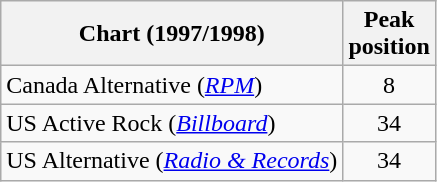<table class="wikitable sortable">
<tr>
<th>Chart (1997/1998)</th>
<th>Peak<br>position</th>
</tr>
<tr>
<td>Canada Alternative (<em><a href='#'>RPM</a></em>)</td>
<td align="center">8</td>
</tr>
<tr>
<td>US Active Rock (<em><a href='#'>Billboard</a></em>)</td>
<td align="center">34</td>
</tr>
<tr>
<td>US Alternative (<em><a href='#'>Radio & Records</a></em>)</td>
<td align="center">34</td>
</tr>
</table>
